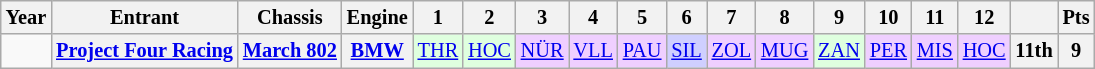<table class="wikitable" style="text-align:center; font-size:85%">
<tr>
<th>Year</th>
<th>Entrant</th>
<th>Chassis</th>
<th>Engine</th>
<th>1</th>
<th>2</th>
<th>3</th>
<th>4</th>
<th>5</th>
<th>6</th>
<th>7</th>
<th>8</th>
<th>9</th>
<th>10</th>
<th>11</th>
<th>12</th>
<th></th>
<th>Pts</th>
</tr>
<tr>
<td></td>
<th nowrap><a href='#'>Project Four Racing</a></th>
<th nowrap><a href='#'>March 802</a></th>
<th><a href='#'>BMW</a></th>
<td style="background:#DFFFDF;"><a href='#'>THR</a><br></td>
<td style="background:#DFFFDF;"><a href='#'>HOC</a><br></td>
<td style="background:#EFCFFF;"><a href='#'>NÜR</a><br></td>
<td style="background:#EFCFFF;"><a href='#'>VLL</a><br></td>
<td style="background:#EFCFFF;"><a href='#'>PAU</a><br></td>
<td style="background:#CFCFFF;"><a href='#'>SIL</a><br></td>
<td style="background:#EFCFFF;"><a href='#'>ZOL</a><br></td>
<td style="background:#EFCFFF;"><a href='#'>MUG</a><br></td>
<td style="background:#DFFFDF;"><a href='#'>ZAN</a><br></td>
<td style="background:#EFCFFF;"><a href='#'>PER</a><br></td>
<td style="background:#EFCFFF;"><a href='#'>MIS</a><br></td>
<td style="background:#EFCFFF;"><a href='#'>HOC</a><br></td>
<th>11th</th>
<th>9</th>
</tr>
</table>
